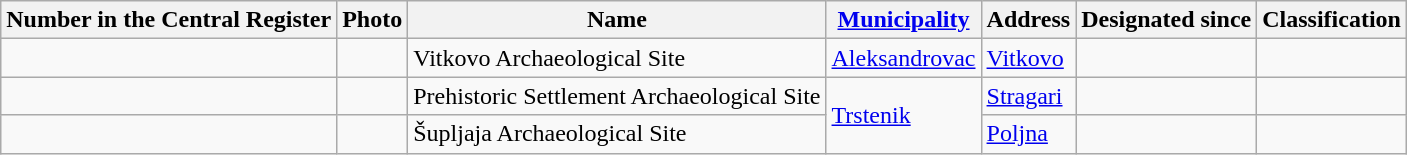<table class="wikitable sortable">
<tr>
<th>Number in the Central Register</th>
<th>Photo</th>
<th>Name</th>
<th><a href='#'>Municipality</a></th>
<th>Address</th>
<th>Designated since</th>
<th>Classification</th>
</tr>
<tr>
<td></td>
<td></td>
<td>Vitkovo Archaeological Site</td>
<td><a href='#'>Aleksandrovac</a></td>
<td><a href='#'>Vitkovo</a><br></td>
<td></td>
<td></td>
</tr>
<tr>
<td></td>
<td></td>
<td>Prehistoric Settlement Archaeological Site</td>
<td rowspan="2"><a href='#'>Trstenik</a></td>
<td><a href='#'>Stragari</a> <br></td>
<td align="left"></td>
<td></td>
</tr>
<tr>
<td></td>
<td></td>
<td>Šupljaja Archaeological Site</td>
<td><a href='#'>Poljna</a><br></td>
<td></td>
<td></td>
</tr>
</table>
